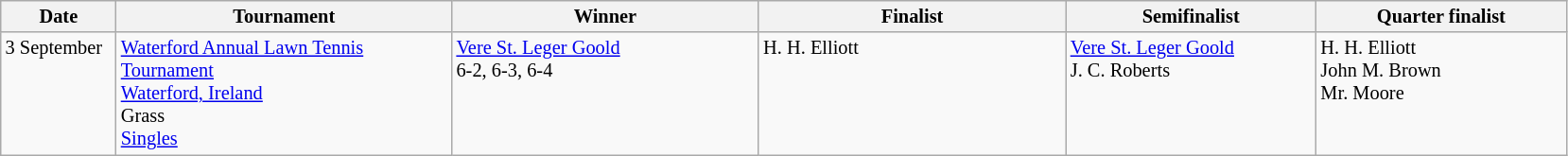<table class="wikitable" style="font-size:85%;">
<tr>
<th width="75">Date</th>
<th width="230">Tournament</th>
<th width="210">Winner</th>
<th width="210">Finalist</th>
<th width="170">Semifinalist</th>
<th width="170">Quarter finalist</th>
</tr>
<tr valign=top>
<td rowspan=2>3 September</td>
<td><a href='#'>Waterford Annual Lawn Tennis Tournament</a><br> <a href='#'>Waterford, Ireland</a><br>Grass<br><a href='#'>Singles</a></td>
<td> <a href='#'>Vere St. Leger Goold</a><br>6-2, 6-3, 6-4</td>
<td> H. H. Elliott</td>
<td> <a href='#'>Vere St. Leger Goold</a><br>  J. C. Roberts</td>
<td> H. H. Elliott<br> John M. Brown<br> Mr. Moore</td>
</tr>
</table>
